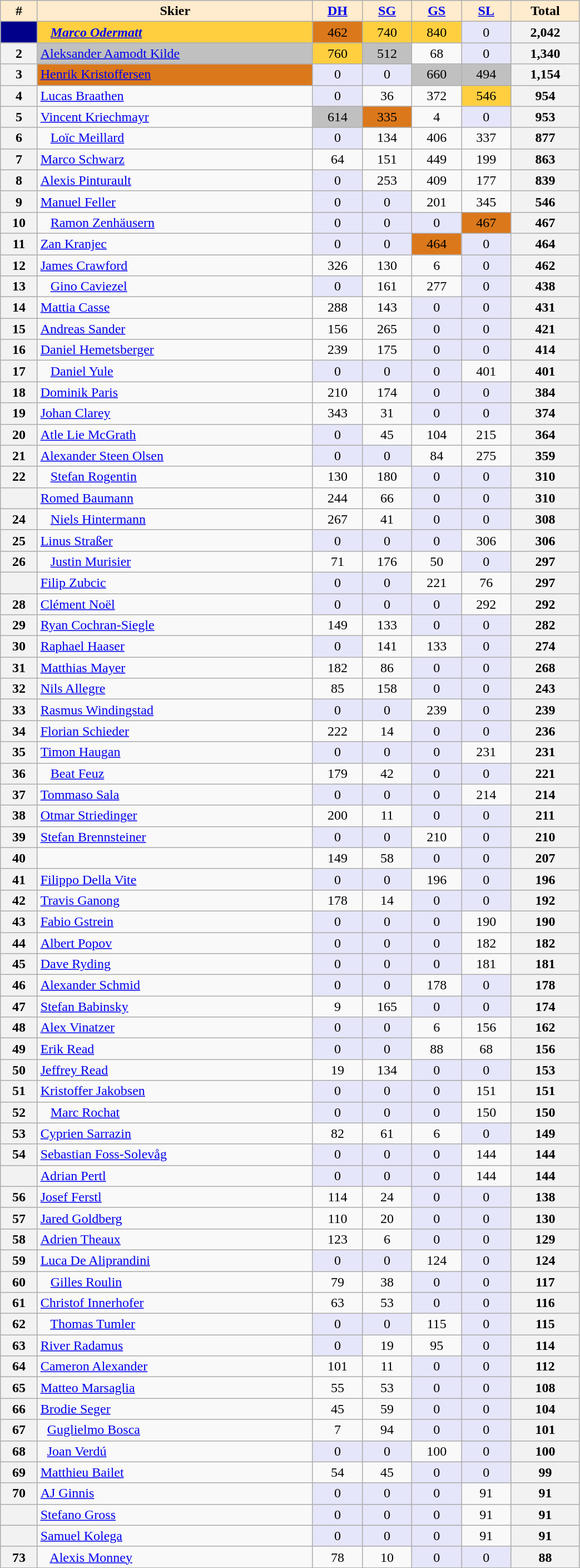<table class="wikitable" width=55% style="font-size:100%; text-align:center;">
<tr>
<td bgcolor=ffebcd><strong>#</strong></td>
<td bgcolor=ffebcd><strong>Skier</strong></td>
<td bgcolor=ffebcd><strong><a href='#'>DH</a></strong><br></td>
<td bgcolor=ffebcd><strong><a href='#'>SG</a></strong><br></td>
<td bgcolor=ffebcd><strong><a href='#'>GS</a></strong><br></td>
<td bgcolor=ffebcd><strong><a href='#'>SL</a></strong><br></td>
<td bgcolor=ffebcd><strong>Total</strong></td>
</tr>
<tr>
<td bgcolor=darkblue></td>
<td align=left bgcolor=ffcf40>   <strong><em><a href='#'>Marco Odermatt</a></em></strong></td>
<td bgcolor=db781b>462</td>
<td bgcolor=ffcf40>740</td>
<td bgcolor=ffcf40>840</td>
<td bgcolor=lavender>0</td>
<th>2,042</th>
</tr>
<tr>
<th>2</th>
<td align=left bgcolor=c0c0c0> <a href='#'>Aleksander Aamodt Kilde</a></td>
<td bgcolor=ffcf40>760</td>
<td bgcolor=c0c0c0>512</td>
<td>68</td>
<td bgcolor=lavender>0</td>
<th>1,340</th>
</tr>
<tr>
<th>3</th>
<td align=left bgcolor=db781b> <a href='#'>Henrik Kristoffersen</a></td>
<td bgcolor=lavender>0</td>
<td bgcolor=lavender>0</td>
<td bgcolor=c0c0c0>660</td>
<td bgcolor=c0c0c0>494</td>
<th>1,154</th>
</tr>
<tr>
<th>4</th>
<td align=left> <a href='#'>Lucas Braathen</a></td>
<td bgcolor=lavender>0</td>
<td>36</td>
<td>372</td>
<td bgcolor=ffcf40>546</td>
<th>954</th>
</tr>
<tr>
<th>5</th>
<td align=left> <a href='#'>Vincent Kriechmayr</a></td>
<td bgcolor=c0c0c0>614</td>
<td bgcolor=db781b>335</td>
<td>4</td>
<td bgcolor=lavender>0</td>
<th>953</th>
</tr>
<tr>
<th>6</th>
<td align=left>   <a href='#'>Loïc Meillard</a></td>
<td bgcolor=lavender>0</td>
<td>134</td>
<td>406</td>
<td>337</td>
<th>877</th>
</tr>
<tr>
<th>7</th>
<td align=left> <a href='#'>Marco Schwarz</a></td>
<td>64</td>
<td>151</td>
<td>449</td>
<td>199</td>
<th>863</th>
</tr>
<tr>
<th>8</th>
<td align=left> <a href='#'>Alexis Pinturault</a></td>
<td bgcolor=lavender>0</td>
<td>253</td>
<td>409</td>
<td>177</td>
<th>839</th>
</tr>
<tr>
<th>9</th>
<td align=left> <a href='#'>Manuel Feller</a></td>
<td bgcolor=lavender>0</td>
<td bgcolor=lavender>0</td>
<td>201</td>
<td>345</td>
<th>546</th>
</tr>
<tr>
<th>10</th>
<td align=left>   <a href='#'>Ramon Zenhäusern</a></td>
<td bgcolor=lavender>0</td>
<td bgcolor=lavender>0</td>
<td bgcolor=lavender>0</td>
<td bgcolor=db781b>467</td>
<th>467</th>
</tr>
<tr>
<th>11</th>
<td align=left> <a href='#'>Zan Kranjec</a></td>
<td bgcolor=lavender>0</td>
<td bgcolor=lavender>0</td>
<td bgcolor=db781b>464</td>
<td bgcolor=lavender>0</td>
<th>464</th>
</tr>
<tr>
<th>12</th>
<td align=left> <a href='#'>James Crawford</a></td>
<td>326</td>
<td>130</td>
<td>6</td>
<td bgcolor=lavender>0</td>
<th>462</th>
</tr>
<tr>
<th>13</th>
<td align=left>   <a href='#'>Gino Caviezel</a></td>
<td bgcolor=lavender>0</td>
<td>161</td>
<td>277</td>
<td bgcolor=lavender>0</td>
<th>438</th>
</tr>
<tr>
<th>14</th>
<td align=left> <a href='#'>Mattia Casse</a></td>
<td>288</td>
<td>143</td>
<td bgcolor=lavender>0</td>
<td bgcolor=lavender>0</td>
<th>431</th>
</tr>
<tr>
<th>15</th>
<td align=left> <a href='#'>Andreas Sander</a></td>
<td>156</td>
<td>265</td>
<td bgcolor=lavender>0</td>
<td bgcolor=lavender>0</td>
<th>421</th>
</tr>
<tr>
<th>16</th>
<td align=left> <a href='#'>Daniel Hemetsberger</a></td>
<td>239</td>
<td>175</td>
<td bgcolor=lavender>0</td>
<td bgcolor=lavender>0</td>
<th>414</th>
</tr>
<tr>
<th>17</th>
<td align=left>   <a href='#'>Daniel Yule</a></td>
<td bgcolor=lavender>0</td>
<td bgcolor=lavender>0</td>
<td bgcolor=lavender>0</td>
<td>401</td>
<th>401</th>
</tr>
<tr>
<th>18</th>
<td align=left> <a href='#'>Dominik Paris</a></td>
<td>210</td>
<td>174</td>
<td bgcolor=lavender>0</td>
<td bgcolor=lavender>0</td>
<th>384</th>
</tr>
<tr>
<th>19</th>
<td align=left> <a href='#'>Johan Clarey</a></td>
<td>343</td>
<td>31</td>
<td bgcolor=lavender>0</td>
<td bgcolor=lavender>0</td>
<th>374</th>
</tr>
<tr>
<th>20</th>
<td align=left> <a href='#'>Atle Lie McGrath</a></td>
<td bgcolor=lavender>0</td>
<td>45</td>
<td>104</td>
<td>215</td>
<th>364</th>
</tr>
<tr>
<th>21</th>
<td align=left> <a href='#'>Alexander Steen Olsen</a></td>
<td bgcolor=lavender>0</td>
<td bgcolor=lavender>0</td>
<td>84</td>
<td>275</td>
<th>359</th>
</tr>
<tr>
<th>22</th>
<td align=left>   <a href='#'>Stefan Rogentin</a></td>
<td>130</td>
<td>180</td>
<td bgcolor=lavender>0</td>
<td bgcolor=lavender>0</td>
<th>310</th>
</tr>
<tr>
<th></th>
<td align=left> <a href='#'>Romed Baumann</a></td>
<td>244</td>
<td>66</td>
<td bgcolor=lavender>0</td>
<td bgcolor=lavender>0</td>
<th>310</th>
</tr>
<tr>
<th>24</th>
<td align=left>   <a href='#'>Niels Hintermann</a></td>
<td>267</td>
<td>41</td>
<td bgcolor=lavender>0</td>
<td bgcolor=lavender>0</td>
<th>308</th>
</tr>
<tr>
<th>25</th>
<td align=left> <a href='#'>Linus Straßer</a></td>
<td bgcolor=lavender>0</td>
<td bgcolor=lavender>0</td>
<td bgcolor=lavender>0</td>
<td>306</td>
<th>306</th>
</tr>
<tr>
<th>26</th>
<td align=left>   <a href='#'>Justin Murisier</a></td>
<td>71</td>
<td>176</td>
<td>50</td>
<td bgcolor=lavender>0</td>
<th>297</th>
</tr>
<tr>
<th></th>
<td align=left> <a href='#'>Filip Zubcic</a></td>
<td bgcolor=lavender>0</td>
<td bgcolor=lavender>0</td>
<td>221</td>
<td>76</td>
<th>297</th>
</tr>
<tr>
<th>28</th>
<td align=left> <a href='#'>Clément Noël</a></td>
<td bgcolor=lavender>0</td>
<td bgcolor=lavender>0</td>
<td bgcolor=lavender>0</td>
<td>292</td>
<th>292</th>
</tr>
<tr>
<th>29</th>
<td align=left> <a href='#'>Ryan Cochran-Siegle</a></td>
<td>149</td>
<td>133</td>
<td bgcolor=lavender>0</td>
<td bgcolor=lavender>0</td>
<th>282</th>
</tr>
<tr>
<th>30</th>
<td align=left> <a href='#'>Raphael Haaser</a></td>
<td bgcolor=lavender>0</td>
<td>141</td>
<td>133</td>
<td bgcolor=lavender>0</td>
<th>274</th>
</tr>
<tr>
<th>31</th>
<td align=left> <a href='#'>Matthias Mayer</a></td>
<td>182</td>
<td>86</td>
<td bgcolor=lavender>0</td>
<td bgcolor=lavender>0</td>
<th>268</th>
</tr>
<tr>
<th>32</th>
<td align=left> <a href='#'>Nils Allegre</a></td>
<td>85</td>
<td>158</td>
<td bgcolor=lavender>0</td>
<td bgcolor=lavender>0</td>
<th>243</th>
</tr>
<tr>
<th>33</th>
<td align=left> <a href='#'>Rasmus Windingstad</a></td>
<td bgcolor=lavender>0</td>
<td bgcolor=lavender>0</td>
<td>239</td>
<td bgcolor=lavender>0</td>
<th>239</th>
</tr>
<tr>
<th>34</th>
<td align=left> <a href='#'>Florian Schieder</a></td>
<td>222</td>
<td>14</td>
<td bgcolor=lavender>0</td>
<td bgcolor=lavender>0</td>
<th>236</th>
</tr>
<tr>
<th>35</th>
<td align=left> <a href='#'>Timon Haugan</a></td>
<td bgcolor=lavender>0</td>
<td bgcolor=lavender>0</td>
<td bgcolor=lavender>0</td>
<td>231</td>
<th>231</th>
</tr>
<tr>
<th>36</th>
<td align=left>   <a href='#'>Beat Feuz</a></td>
<td>179</td>
<td>42</td>
<td bgcolor=lavender>0</td>
<td bgcolor=lavender>0</td>
<th>221</th>
</tr>
<tr>
<th>37</th>
<td align=left> <a href='#'>Tommaso Sala</a></td>
<td bgcolor=lavender>0</td>
<td bgcolor=lavender>0</td>
<td bgcolor=lavender>0</td>
<td>214</td>
<th>214</th>
</tr>
<tr>
<th>38</th>
<td align=left> <a href='#'>Otmar Striedinger</a></td>
<td>200</td>
<td>11</td>
<td bgcolor=lavender>0</td>
<td bgcolor=lavender>0</td>
<th>211</th>
</tr>
<tr>
<th>39</th>
<td align=left> <a href='#'>Stefan Brennsteiner</a></td>
<td bgcolor=lavender>0</td>
<td bgcolor=lavender>0</td>
<td>210</td>
<td bgcolor=lavender>0</td>
<th>210</th>
</tr>
<tr>
<th>40</th>
<td align=left></td>
<td>149</td>
<td>58</td>
<td bgcolor=lavender>0</td>
<td bgcolor=lavender>0</td>
<th>207</th>
</tr>
<tr>
<th>41</th>
<td align=left> <a href='#'>Filippo Della Vite</a></td>
<td bgcolor=lavender>0</td>
<td bgcolor=lavender>0</td>
<td>196</td>
<td bgcolor=lavender>0</td>
<th>196</th>
</tr>
<tr>
<th>42</th>
<td align=left> <a href='#'>Travis Ganong</a></td>
<td>178</td>
<td>14</td>
<td bgcolor=lavender>0</td>
<td bgcolor=lavender>0</td>
<th>192</th>
</tr>
<tr>
<th>43</th>
<td align=left> <a href='#'>Fabio Gstrein</a></td>
<td bgcolor=lavender>0</td>
<td bgcolor=lavender>0</td>
<td bgcolor=lavender>0</td>
<td>190</td>
<th>190</th>
</tr>
<tr>
<th>44</th>
<td align=left> <a href='#'>Albert Popov</a></td>
<td bgcolor=lavender>0</td>
<td bgcolor=lavender>0</td>
<td bgcolor=lavender>0</td>
<td>182</td>
<th>182</th>
</tr>
<tr>
<th>45</th>
<td align=left> <a href='#'>Dave Ryding</a></td>
<td bgcolor=lavender>0</td>
<td bgcolor=lavender>0</td>
<td bgcolor=lavender>0</td>
<td>181</td>
<th>181</th>
</tr>
<tr>
<th>46</th>
<td align=left> <a href='#'>Alexander Schmid</a></td>
<td bgcolor=lavender>0</td>
<td bgcolor=lavender>0</td>
<td>178</td>
<td bgcolor=lavender>0</td>
<th>178</th>
</tr>
<tr>
<th>47</th>
<td align=left> <a href='#'>Stefan Babinsky</a></td>
<td>9</td>
<td>165</td>
<td bgcolor=lavender>0</td>
<td bgcolor=lavender>0</td>
<th>174</th>
</tr>
<tr>
<th>48</th>
<td align=left> <a href='#'>Alex Vinatzer</a></td>
<td bgcolor=lavender>0</td>
<td bgcolor=lavender>0</td>
<td>6</td>
<td>156</td>
<th>162</th>
</tr>
<tr>
<th>49</th>
<td align=left> <a href='#'>Erik Read</a></td>
<td bgcolor=lavender>0</td>
<td bgcolor=lavender>0</td>
<td>88</td>
<td>68</td>
<th>156</th>
</tr>
<tr>
<th>50</th>
<td align=left> <a href='#'>Jeffrey Read</a></td>
<td>19</td>
<td>134</td>
<td bgcolor=lavender>0</td>
<td bgcolor=lavender>0</td>
<th>153</th>
</tr>
<tr>
<th>51</th>
<td align=left> <a href='#'>Kristoffer Jakobsen</a></td>
<td bgcolor=lavender>0</td>
<td bgcolor=lavender>0</td>
<td bgcolor=lavender>0</td>
<td>151</td>
<th>151</th>
</tr>
<tr>
<th>52</th>
<td align=left>   <a href='#'>Marc Rochat</a></td>
<td bgcolor=lavender>0</td>
<td bgcolor=lavender>0</td>
<td bgcolor=lavender>0</td>
<td>150</td>
<th>150</th>
</tr>
<tr>
<th>53</th>
<td align=left> <a href='#'>Cyprien Sarrazin</a></td>
<td>82</td>
<td>61</td>
<td>6</td>
<td bgcolor=lavender>0</td>
<th>149</th>
</tr>
<tr>
<th>54</th>
<td align=left> <a href='#'>Sebastian Foss-Solevåg</a></td>
<td bgcolor=lavender>0</td>
<td bgcolor=lavender>0</td>
<td bgcolor=lavender>0</td>
<td>144</td>
<th>144</th>
</tr>
<tr>
<th></th>
<td align=left> <a href='#'>Adrian Pertl</a></td>
<td bgcolor=lavender>0</td>
<td bgcolor=lavender>0</td>
<td bgcolor=lavender>0</td>
<td>144</td>
<th>144</th>
</tr>
<tr>
<th>56</th>
<td align=left> <a href='#'>Josef Ferstl</a></td>
<td>114</td>
<td>24</td>
<td bgcolor=lavender>0</td>
<td bgcolor=lavender>0</td>
<th>138</th>
</tr>
<tr>
<th>57</th>
<td align=left> <a href='#'>Jared Goldberg</a></td>
<td>110</td>
<td>20</td>
<td bgcolor=lavender>0</td>
<td bgcolor=lavender>0</td>
<th>130</th>
</tr>
<tr>
<th>58</th>
<td align=left> <a href='#'>Adrien Theaux</a></td>
<td>123</td>
<td>6</td>
<td bgcolor=lavender>0</td>
<td bgcolor=lavender>0</td>
<th>129</th>
</tr>
<tr>
<th>59</th>
<td align=left>  <a href='#'>Luca De Aliprandini</a></td>
<td bgcolor=lavender>0</td>
<td bgcolor=lavender>0</td>
<td>124</td>
<td bgcolor=lavender>0</td>
<th>124</th>
</tr>
<tr>
<th>60</th>
<td align=left>   <a href='#'>Gilles Roulin</a></td>
<td>79</td>
<td>38</td>
<td bgcolor=lavender>0</td>
<td bgcolor=lavender>0</td>
<th>117</th>
</tr>
<tr>
<th>61</th>
<td align=left> <a href='#'>Christof Innerhofer</a></td>
<td>63</td>
<td>53</td>
<td bgcolor=lavender>0</td>
<td bgcolor=lavender>0</td>
<th>116</th>
</tr>
<tr>
<th>62</th>
<td align=left>   <a href='#'>Thomas Tumler</a></td>
<td bgcolor=lavender>0</td>
<td bgcolor=lavender>0</td>
<td>115</td>
<td bgcolor=lavender>0</td>
<th>115</th>
</tr>
<tr>
<th>63</th>
<td align=left> <a href='#'>River Radamus</a></td>
<td bgcolor=lavender>0</td>
<td>19</td>
<td>95</td>
<td bgcolor=lavender>0</td>
<th>114</th>
</tr>
<tr>
<th>64</th>
<td align=left> <a href='#'>Cameron Alexander</a></td>
<td>101</td>
<td>11</td>
<td bgcolor=lavender>0</td>
<td bgcolor=lavender>0</td>
<th>112</th>
</tr>
<tr>
<th>65</th>
<td align=left> <a href='#'>Matteo Marsaglia</a></td>
<td>55</td>
<td>53</td>
<td bgcolor=lavender>0</td>
<td bgcolor=lavender>0</td>
<th>108</th>
</tr>
<tr>
<th>66</th>
<td align=left> <a href='#'>Brodie Seger</a></td>
<td>45</td>
<td>59</td>
<td bgcolor=lavender>0</td>
<td bgcolor=lavender>0</td>
<th>104</th>
</tr>
<tr>
<th>67</th>
<td align=left>  <a href='#'>Guglielmo Bosca</a></td>
<td>7</td>
<td>94</td>
<td bgcolor=lavender>0</td>
<td bgcolor=lavender>0</td>
<th>101</th>
</tr>
<tr>
<th>68</th>
<td align=left>  <a href='#'>Joan Verdú</a></td>
<td bgcolor=lavender>0</td>
<td bgcolor=lavender>0</td>
<td>100</td>
<td bgcolor=lavender>0</td>
<th>100</th>
</tr>
<tr>
<th>69</th>
<td align=left> <a href='#'>Matthieu Bailet</a></td>
<td>54</td>
<td>45</td>
<td bgcolor=lavender>0</td>
<td bgcolor=lavender>0</td>
<th>99</th>
</tr>
<tr>
<th>70</th>
<td align=left> <a href='#'>AJ Ginnis</a></td>
<td bgcolor=lavender>0</td>
<td bgcolor=lavender>0</td>
<td bgcolor=lavender>0</td>
<td>91</td>
<th>91</th>
</tr>
<tr>
<th></th>
<td align=left> <a href='#'>Stefano Gross</a></td>
<td bgcolor=lavender>0</td>
<td bgcolor=lavender>0</td>
<td bgcolor=lavender>0</td>
<td>91</td>
<th>91</th>
</tr>
<tr>
<th></th>
<td align=left> <a href='#'>Samuel Kolega</a></td>
<td bgcolor=lavender>0</td>
<td bgcolor=lavender>0</td>
<td bgcolor=lavender>0</td>
<td>91</td>
<th>91</th>
</tr>
<tr>
<th>73</th>
<td align=left>   <a href='#'>Alexis Monney</a></td>
<td>78</td>
<td>10</td>
<td bgcolor=lavender>0</td>
<td bgcolor=lavender>0</td>
<th>88</th>
</tr>
<tr>
</tr>
</table>
